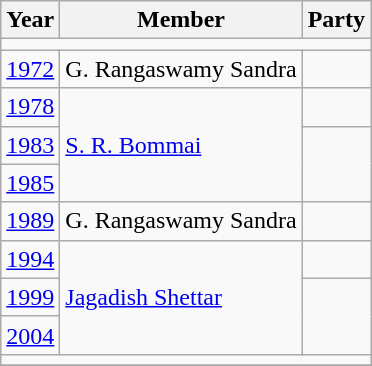<table class="wikitable sortable">
<tr>
<th>Year</th>
<th>Member</th>
<th colspan="2">Party</th>
</tr>
<tr>
<td colspan=4></td>
</tr>
<tr>
<td><a href='#'>1972</a></td>
<td>G. Rangaswamy Sandra</td>
<td></td>
</tr>
<tr>
<td><a href='#'>1978</a></td>
<td rowspan=3><a href='#'>S. R. Bommai</a></td>
<td></td>
</tr>
<tr>
<td><a href='#'>1983</a></td>
</tr>
<tr>
<td><a href='#'>1985</a></td>
</tr>
<tr>
<td><a href='#'>1989</a></td>
<td>G. Rangaswamy Sandra</td>
<td></td>
</tr>
<tr>
<td><a href='#'>1994</a></td>
<td rowspan=3><a href='#'>Jagadish Shettar</a></td>
<td></td>
</tr>
<tr>
<td><a href='#'>1999</a></td>
</tr>
<tr>
<td><a href='#'>2004</a></td>
</tr>
<tr>
<td colspan=4></td>
</tr>
<tr>
</tr>
</table>
